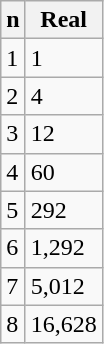<table class="wikitable">
<tr>
<th>n</th>
<th>Real</th>
</tr>
<tr>
<td>1</td>
<td>1</td>
</tr>
<tr>
<td>2</td>
<td>4</td>
</tr>
<tr>
<td>3</td>
<td>12</td>
</tr>
<tr>
<td>4</td>
<td>60</td>
</tr>
<tr>
<td>5</td>
<td>292</td>
</tr>
<tr>
<td>6</td>
<td>1,292</td>
</tr>
<tr>
<td>7</td>
<td>5,012</td>
</tr>
<tr>
<td>8</td>
<td>16,628</td>
</tr>
</table>
